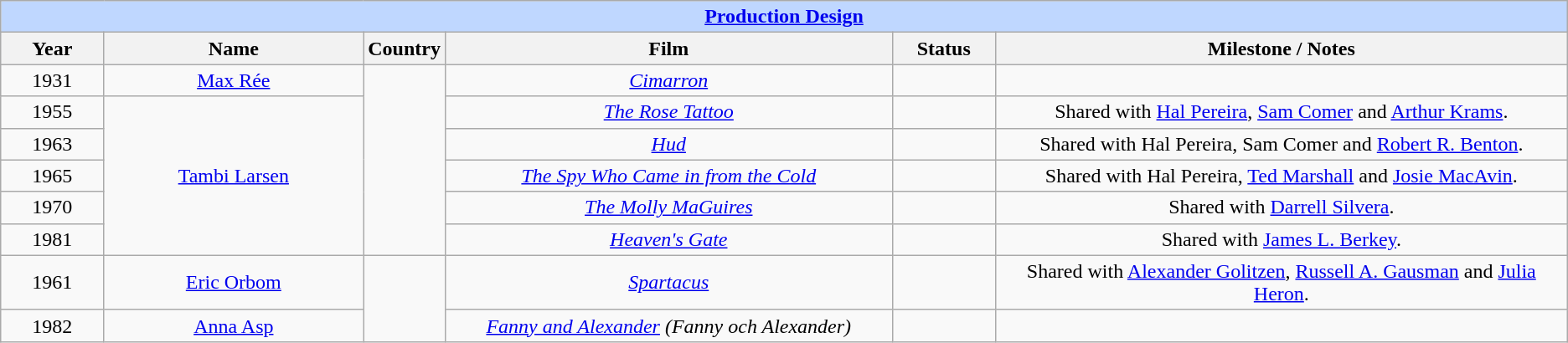<table class="wikitable" style="text-align: center">
<tr ---- bgcolor="#bfd7ff">
<td colspan=6 align=center><strong><a href='#'>Production Design</a></strong></td>
</tr>
<tr ---- bgcolor="#ebf5ff">
<th width="75">Year</th>
<th width="200">Name</th>
<th width="50">Country</th>
<th width="350">Film</th>
<th width="75">Status</th>
<th width="450">Milestone / Notes</th>
</tr>
<tr>
<td style="text-align: center">1931</td>
<td><a href='#'>Max Rée</a></td>
<td rowspan="6" style="text-align: center"></td>
<td><em><a href='#'>Cimarron</a></em></td>
<td></td>
<td></td>
</tr>
<tr>
<td style="text-align: center">1955</td>
<td rowspan="5"><a href='#'>Tambi Larsen</a></td>
<td><a href='#'><em>The Rose Tattoo</em></a></td>
<td></td>
<td>Shared with <a href='#'>Hal Pereira</a>, <a href='#'>Sam Comer</a> and <a href='#'>Arthur Krams</a>.</td>
</tr>
<tr>
<td style="text-align: center">1963</td>
<td><a href='#'><em>Hud</em></a></td>
<td></td>
<td>Shared with Hal Pereira, Sam Comer and <a href='#'>Robert R. Benton</a>.</td>
</tr>
<tr>
<td style="text-align: center">1965</td>
<td><a href='#'><em>The Spy Who Came in from the Cold</em></a></td>
<td></td>
<td>Shared with Hal Pereira, <a href='#'>Ted Marshall</a> and <a href='#'>Josie MacAvin</a>.</td>
</tr>
<tr>
<td style="text-align: center">1970</td>
<td><em><a href='#'>The Molly MaGuires</a></em></td>
<td></td>
<td>Shared with <a href='#'>Darrell Silvera</a>.</td>
</tr>
<tr>
<td style="text-align: center">1981</td>
<td><a href='#'><em>Heaven's Gate</em></a></td>
<td></td>
<td>Shared with <a href='#'>James L. Berkey</a>.</td>
</tr>
<tr>
<td>1961</td>
<td><a href='#'>Eric Orbom</a></td>
<td rowspan=2></td>
<td><em><a href='#'>Spartacus</a></em></td>
<td></td>
<td>Shared with <a href='#'>Alexander Golitzen</a>, <a href='#'>Russell A. Gausman</a> and <a href='#'>Julia Heron</a>.</td>
</tr>
<tr>
<td>1982</td>
<td><a href='#'>Anna Asp</a></td>
<td><em><a href='#'>Fanny and Alexander</a> (Fanny och Alexander)</em></td>
<td></td>
<td></td>
</tr>
</table>
